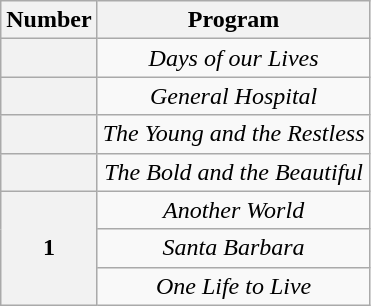<table class="wikitable" style="text-align:center;">
<tr>
<th scope="col" style="width:55px;">Number</th>
<th scope="col" style="text-align:center;">Program</th>
</tr>
<tr>
<th scope="row"></th>
<td><em>Days of our Lives</em></td>
</tr>
<tr>
<th scope="row"></th>
<td><em>General Hospital</em></td>
</tr>
<tr>
<th scope="row"></th>
<td><em>The Young and the Restless</em></td>
</tr>
<tr>
<th scope="row"></th>
<td><em>The Bold and the Beautiful</em></td>
</tr>
<tr>
<th scope="row" rowspan="3">1</th>
<td><em>Another World</em></td>
</tr>
<tr>
<td><em>Santa Barbara</em></td>
</tr>
<tr>
<td><em>One Life to Live</em></td>
</tr>
</table>
